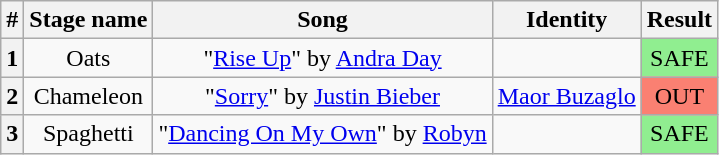<table class="wikitable plainrowheaders" style="text-align: center;">
<tr>
<th>#</th>
<th>Stage name</th>
<th>Song</th>
<th>Identity</th>
<th>Result</th>
</tr>
<tr>
<th>1</th>
<td>Oats</td>
<td>"<a href='#'>Rise Up</a>" by <a href='#'>Andra Day</a></td>
<td></td>
<td bgcolor="lightgreen">SAFE</td>
</tr>
<tr>
<th>2</th>
<td>Chameleon</td>
<td>"<a href='#'>Sorry</a>" by <a href='#'>Justin Bieber</a></td>
<td><a href='#'>Maor Buzaglo</a></td>
<td bgcolor="salmon">OUT</td>
</tr>
<tr>
<th>3</th>
<td>Spaghetti</td>
<td>"<a href='#'>Dancing On My Own</a>" by <a href='#'>Robyn</a></td>
<td></td>
<td bgcolor="lightgreen">SAFE</td>
</tr>
</table>
